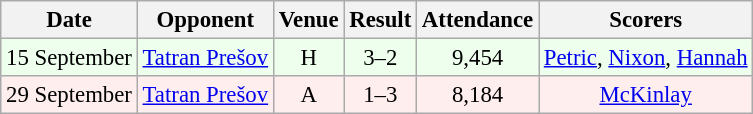<table class="wikitable sortable" style="font-size:95%; text-align:center">
<tr>
<th>Date</th>
<th>Opponent</th>
<th>Venue</th>
<th>Result</th>
<th>Attendance</th>
<th>Scorers</th>
</tr>
<tr style="background:#efe;">
<td>15 September</td>
<td> <a href='#'>Tatran Prešov</a></td>
<td>H</td>
<td>3–2</td>
<td>9,454</td>
<td><a href='#'>Petric</a>, <a href='#'>Nixon</a>, <a href='#'>Hannah</a></td>
</tr>
<tr style="background:#fee;">
<td>29 September</td>
<td> <a href='#'>Tatran Prešov</a></td>
<td>A</td>
<td>1–3</td>
<td>8,184</td>
<td><a href='#'>McKinlay</a></td>
</tr>
</table>
